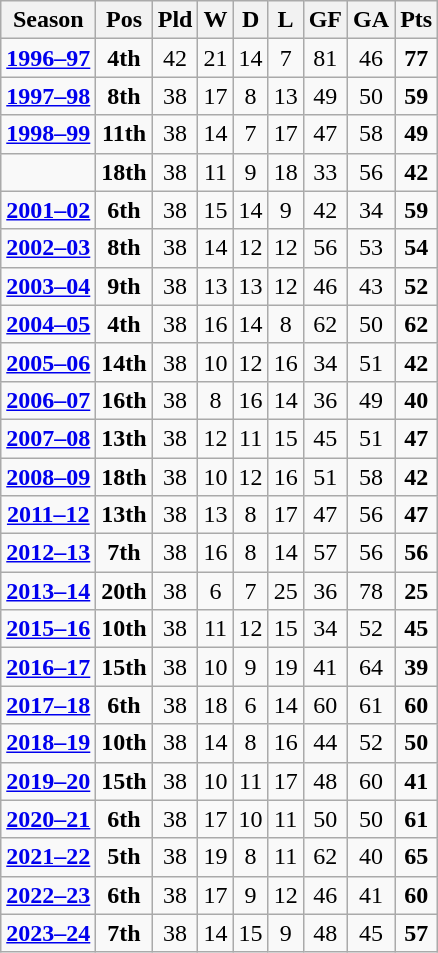<table class="wikitable" style="align:center; text-align:center">
<tr>
<th>Season</th>
<th>Pos</th>
<th>Pld</th>
<th>W</th>
<th>D</th>
<th>L</th>
<th>GF</th>
<th>GA</th>
<th>Pts</th>
</tr>
<tr>
<td><strong><a href='#'>1996–97</a></strong></td>
<td><strong>4th</strong></td>
<td>42</td>
<td>21</td>
<td>14</td>
<td>7</td>
<td>81</td>
<td>46</td>
<td><strong>77</strong></td>
</tr>
<tr>
<td><strong><a href='#'>1997–98</a></strong></td>
<td><strong>8th</strong></td>
<td>38</td>
<td>17</td>
<td>8</td>
<td>13</td>
<td>49</td>
<td>50</td>
<td><strong>59</strong></td>
</tr>
<tr>
<td><strong><a href='#'>1998–99</a></strong></td>
<td><strong>11th</strong></td>
<td>38</td>
<td>14</td>
<td>7</td>
<td>17</td>
<td>47</td>
<td>58</td>
<td><strong>49</strong></td>
</tr>
<tr>
<td><strong></strong></td>
<td><strong>18th</strong></td>
<td>38</td>
<td>11</td>
<td>9</td>
<td>18</td>
<td>33</td>
<td>56</td>
<td><strong>42</strong></td>
</tr>
<tr>
<td><strong><a href='#'>2001–02</a></strong></td>
<td><strong>6th</strong></td>
<td>38</td>
<td>15</td>
<td>14</td>
<td>9</td>
<td>42</td>
<td>34</td>
<td><strong>59</strong></td>
</tr>
<tr>
<td><strong><a href='#'>2002–03</a></strong></td>
<td><strong>8th</strong></td>
<td>38</td>
<td>14</td>
<td>12</td>
<td>12</td>
<td>56</td>
<td>53</td>
<td><strong>54</strong></td>
</tr>
<tr>
<td><strong><a href='#'>2003–04</a></strong></td>
<td><strong>9th</strong></td>
<td>38</td>
<td>13</td>
<td>13</td>
<td>12</td>
<td>46</td>
<td>43</td>
<td><strong>52</strong></td>
</tr>
<tr>
<td><strong><a href='#'>2004–05</a></strong></td>
<td><strong>4th</strong></td>
<td>38</td>
<td>16</td>
<td>14</td>
<td>8</td>
<td>62</td>
<td>50</td>
<td><strong>62</strong></td>
</tr>
<tr>
<td><strong><a href='#'>2005–06</a></strong></td>
<td><strong>14th</strong></td>
<td>38</td>
<td>10</td>
<td>12</td>
<td>16</td>
<td>34</td>
<td>51</td>
<td><strong>42</strong></td>
</tr>
<tr>
<td><strong><a href='#'>2006–07</a></strong></td>
<td><strong>16th</strong></td>
<td>38</td>
<td>8</td>
<td>16</td>
<td>14</td>
<td>36</td>
<td>49</td>
<td><strong>40</strong></td>
</tr>
<tr>
<td><strong><a href='#'>2007–08</a></strong></td>
<td><strong>13th</strong></td>
<td>38</td>
<td>12</td>
<td>11</td>
<td>15</td>
<td>45</td>
<td>51</td>
<td><strong>47</strong></td>
</tr>
<tr>
<td><strong><a href='#'>2008–09</a></strong></td>
<td><strong>18th</strong></td>
<td>38</td>
<td>10</td>
<td>12</td>
<td>16</td>
<td>51</td>
<td>58</td>
<td><strong>42</strong></td>
</tr>
<tr>
<td><strong><a href='#'>2011–12</a></strong></td>
<td><strong>13th</strong></td>
<td>38</td>
<td>13</td>
<td>8</td>
<td>17</td>
<td>47</td>
<td>56</td>
<td><strong>47</strong></td>
</tr>
<tr>
<td><strong><a href='#'>2012–13</a></strong></td>
<td><strong>7th</strong></td>
<td>38</td>
<td>16</td>
<td>8</td>
<td>14</td>
<td>57</td>
<td>56</td>
<td><strong>56</strong></td>
</tr>
<tr>
<td><strong><a href='#'>2013–14</a></strong></td>
<td><strong>20th</strong></td>
<td>38</td>
<td>6</td>
<td>7</td>
<td>25</td>
<td>36</td>
<td>78</td>
<td><strong>25</strong></td>
</tr>
<tr>
<td><strong><a href='#'>2015–16</a></strong></td>
<td><strong>10th</strong></td>
<td>38</td>
<td>11</td>
<td>12</td>
<td>15</td>
<td>34</td>
<td>52</td>
<td><strong>45</strong></td>
</tr>
<tr>
<td><strong><a href='#'>2016–17</a></strong></td>
<td><strong>15th</strong></td>
<td>38</td>
<td>10</td>
<td>9</td>
<td>19</td>
<td>41</td>
<td>64</td>
<td><strong>39</strong></td>
</tr>
<tr>
<td><strong><a href='#'>2017–18</a></strong></td>
<td><strong>6th</strong></td>
<td>38</td>
<td>18</td>
<td>6</td>
<td>14</td>
<td>60</td>
<td>61</td>
<td><strong>60</strong></td>
</tr>
<tr>
<td><strong><a href='#'>2018–19</a></strong></td>
<td><strong>10th</strong></td>
<td>38</td>
<td>14</td>
<td>8</td>
<td>16</td>
<td>44</td>
<td>52</td>
<td><strong>50</strong></td>
</tr>
<tr>
<td><strong><a href='#'>2019–20</a></strong></td>
<td><strong>15th</strong></td>
<td>38</td>
<td>10</td>
<td>11</td>
<td>17</td>
<td>48</td>
<td>60</td>
<td><strong>41</strong></td>
</tr>
<tr>
<td><strong><a href='#'>2020–21</a></strong></td>
<td><strong>6th</strong></td>
<td>38</td>
<td>17</td>
<td>10</td>
<td>11</td>
<td>50</td>
<td>50</td>
<td><strong>61</strong></td>
</tr>
<tr>
<td><strong><a href='#'>2021–22</a></strong></td>
<td><strong>5th</strong></td>
<td>38</td>
<td>19</td>
<td>8</td>
<td>11</td>
<td>62</td>
<td>40</td>
<td><strong>65</strong></td>
</tr>
<tr>
<td><strong><a href='#'>2022–23</a></strong></td>
<td><strong>6th</strong></td>
<td>38</td>
<td>17</td>
<td>9</td>
<td>12</td>
<td>46</td>
<td>41</td>
<td><strong>60</strong></td>
</tr>
<tr>
<td><strong><a href='#'>2023–24</a></strong></td>
<td><strong>7th</strong></td>
<td>38</td>
<td>14</td>
<td>15</td>
<td>9</td>
<td>48</td>
<td>45</td>
<td><strong>57</strong></td>
</tr>
</table>
